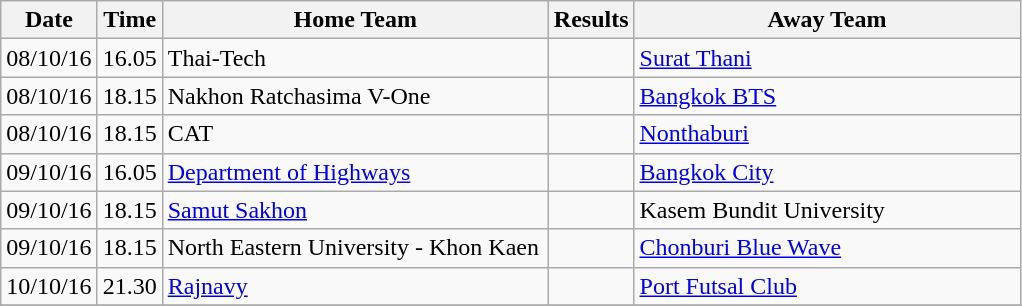<table class="wikitable">
<tr>
<th>Date</th>
<th>Time</th>
<th width="250pt">Home Team</th>
<th>Results</th>
<th width="250pt">Away Team</th>
</tr>
<tr>
<td>08/10/16</td>
<td>16.05</td>
<td>Thai-Tech</td>
<td></td>
<td><a href='#'>Surat Thani</a></td>
</tr>
<tr>
<td>08/10/16</td>
<td>18.15</td>
<td>Nakhon Ratchasima V-One</td>
<td></td>
<td><a href='#'>Bangkok BTS</a></td>
</tr>
<tr>
<td>08/10/16</td>
<td>18.15</td>
<td>CAT</td>
<td></td>
<td><a href='#'>Nonthaburi</a></td>
</tr>
<tr>
<td>09/10/16</td>
<td>16.05</td>
<td><a href='#'>Department of Highways</a></td>
<td></td>
<td><a href='#'>Bangkok City</a></td>
</tr>
<tr>
<td>09/10/16</td>
<td>18.15</td>
<td><a href='#'>Samut Sakhon</a></td>
<td></td>
<td>Kasem Bundit University</td>
</tr>
<tr>
<td>09/10/16</td>
<td>18.15</td>
<td>North Eastern University - Khon Kaen</td>
<td></td>
<td><a href='#'>Chonburi Blue Wave</a></td>
</tr>
<tr>
<td>10/10/16</td>
<td>21.30</td>
<td><a href='#'>Rajnavy</a></td>
<td></td>
<td><a href='#'>Port Futsal Club</a></td>
</tr>
<tr>
</tr>
</table>
